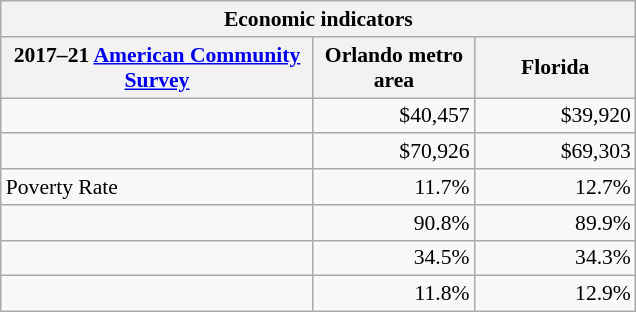<table class="wikitable" style="font-size: 90%; text-align: right">
<tr>
<th colspan="4">Economic indicators</th>
</tr>
<tr>
<th style="width: 14em;">2017–21 <a href='#'>American Community Survey</a></th>
<th style="width: 7em;">Orlando metro area</th>
<th style="width: 7em;">Florida</th>
</tr>
<tr>
<td style="text-align:left"></td>
<td>$40,457</td>
<td>$39,920</td>
</tr>
<tr>
<td style="text-align:left"></td>
<td>$70,926</td>
<td>$69,303</td>
</tr>
<tr>
<td style="text-align:left">Poverty Rate</td>
<td>11.7%</td>
<td>12.7%</td>
</tr>
<tr>
<td style="text-align:left"></td>
<td>90.8%</td>
<td>89.9%</td>
</tr>
<tr>
<td style="text-align:left"></td>
<td>34.5%</td>
<td>34.3%</td>
</tr>
<tr>
<td style="text-align:left"></td>
<td>11.8%</td>
<td>12.9%</td>
</tr>
</table>
